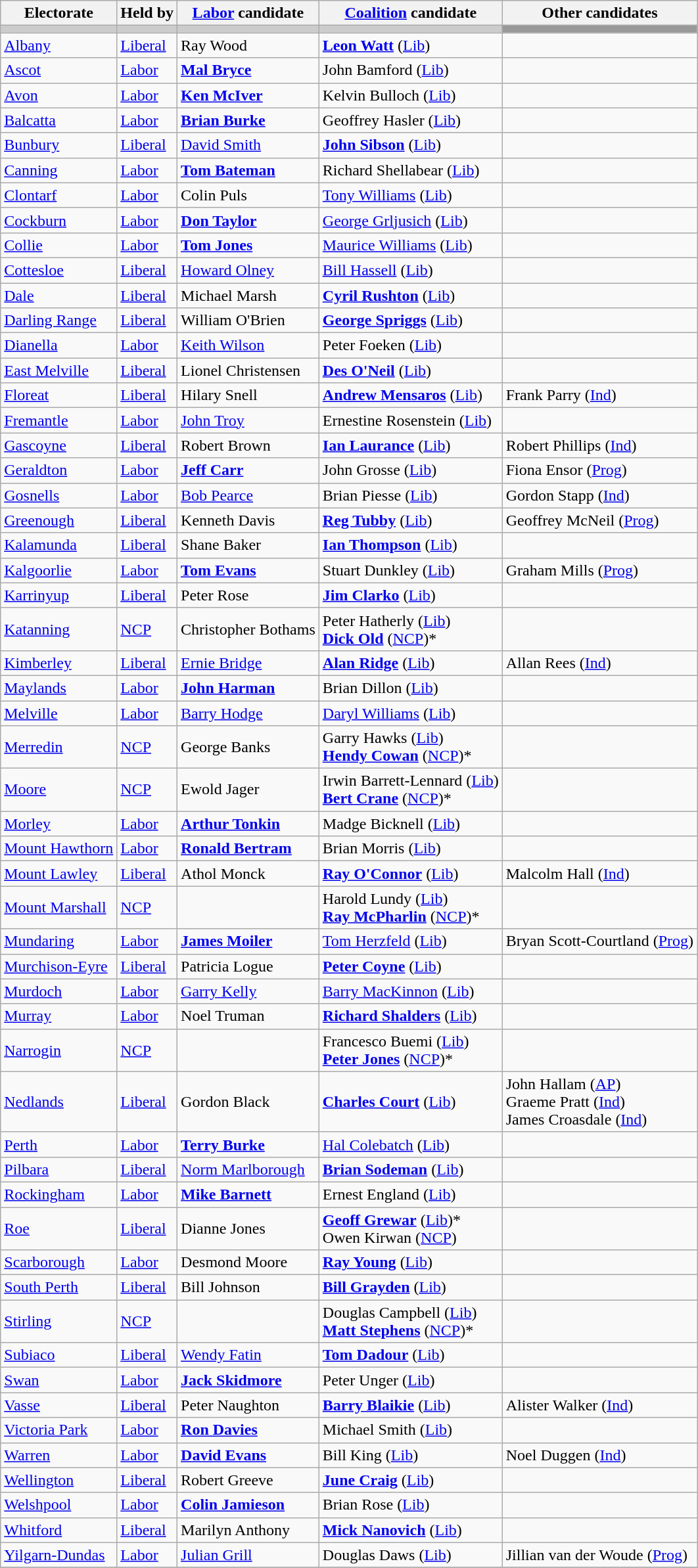<table class="wikitable">
<tr>
<th>Electorate</th>
<th>Held by</th>
<th><a href='#'>Labor</a> candidate</th>
<th><a href='#'>Coalition</a> candidate</th>
<th>Other candidates</th>
</tr>
<tr bgcolor="#cccccc">
<td></td>
<td></td>
<td></td>
<td></td>
<td bgcolor="#999999"></td>
</tr>
<tr>
<td><a href='#'>Albany</a></td>
<td><a href='#'>Liberal</a></td>
<td>Ray Wood</td>
<td><strong><a href='#'>Leon Watt</a></strong> (<a href='#'>Lib</a>)</td>
<td></td>
</tr>
<tr>
<td><a href='#'>Ascot</a></td>
<td><a href='#'>Labor</a></td>
<td><strong><a href='#'>Mal Bryce</a></strong></td>
<td>John Bamford (<a href='#'>Lib</a>)</td>
<td></td>
</tr>
<tr>
<td><a href='#'>Avon</a></td>
<td><a href='#'>Labor</a></td>
<td><strong><a href='#'>Ken McIver</a></strong></td>
<td>Kelvin Bulloch (<a href='#'>Lib</a>)</td>
<td></td>
</tr>
<tr>
<td><a href='#'>Balcatta</a></td>
<td><a href='#'>Labor</a></td>
<td><strong><a href='#'>Brian Burke</a></strong></td>
<td>Geoffrey Hasler (<a href='#'>Lib</a>)</td>
<td></td>
</tr>
<tr>
<td><a href='#'>Bunbury</a></td>
<td><a href='#'>Liberal</a></td>
<td><a href='#'>David Smith</a></td>
<td><strong><a href='#'>John Sibson</a></strong> (<a href='#'>Lib</a>)</td>
<td></td>
</tr>
<tr>
<td><a href='#'>Canning</a></td>
<td><a href='#'>Labor</a></td>
<td><strong><a href='#'>Tom Bateman</a></strong></td>
<td>Richard Shellabear (<a href='#'>Lib</a>)</td>
<td></td>
</tr>
<tr>
<td><a href='#'>Clontarf</a></td>
<td><a href='#'>Labor</a></td>
<td>Colin Puls</td>
<td><a href='#'>Tony Williams</a> (<a href='#'>Lib</a>)</td>
<td></td>
</tr>
<tr>
<td><a href='#'>Cockburn</a></td>
<td><a href='#'>Labor</a></td>
<td><strong><a href='#'>Don Taylor</a></strong></td>
<td><a href='#'>George Grljusich</a> (<a href='#'>Lib</a>)</td>
<td></td>
</tr>
<tr>
<td><a href='#'>Collie</a></td>
<td><a href='#'>Labor</a></td>
<td><strong><a href='#'>Tom Jones</a></strong></td>
<td><a href='#'>Maurice Williams</a> (<a href='#'>Lib</a>)</td>
<td></td>
</tr>
<tr>
<td><a href='#'>Cottesloe</a></td>
<td><a href='#'>Liberal</a></td>
<td><a href='#'>Howard Olney</a></td>
<td><a href='#'>Bill Hassell</a> (<a href='#'>Lib</a>)</td>
<td></td>
</tr>
<tr>
<td><a href='#'>Dale</a></td>
<td><a href='#'>Liberal</a></td>
<td>Michael Marsh</td>
<td><strong><a href='#'>Cyril Rushton</a></strong> (<a href='#'>Lib</a>)</td>
<td></td>
</tr>
<tr>
<td><a href='#'>Darling Range</a></td>
<td><a href='#'>Liberal</a></td>
<td>William O'Brien</td>
<td><strong><a href='#'>George Spriggs</a></strong> (<a href='#'>Lib</a>)</td>
<td></td>
</tr>
<tr>
<td><a href='#'>Dianella</a></td>
<td><a href='#'>Labor</a></td>
<td><a href='#'>Keith Wilson</a></td>
<td>Peter Foeken (<a href='#'>Lib</a>)</td>
<td></td>
</tr>
<tr>
<td><a href='#'>East Melville</a></td>
<td><a href='#'>Liberal</a></td>
<td>Lionel Christensen</td>
<td><strong><a href='#'>Des O'Neil</a></strong> (<a href='#'>Lib</a>)</td>
<td></td>
</tr>
<tr>
<td><a href='#'>Floreat</a></td>
<td><a href='#'>Liberal</a></td>
<td>Hilary Snell</td>
<td><strong><a href='#'>Andrew Mensaros</a></strong> (<a href='#'>Lib</a>)</td>
<td>Frank Parry (<a href='#'>Ind</a>)</td>
</tr>
<tr>
<td><a href='#'>Fremantle</a></td>
<td><a href='#'>Labor</a></td>
<td><a href='#'>John Troy</a></td>
<td>Ernestine Rosenstein (<a href='#'>Lib</a>)</td>
<td></td>
</tr>
<tr>
<td><a href='#'>Gascoyne</a></td>
<td><a href='#'>Liberal</a></td>
<td>Robert Brown</td>
<td><strong><a href='#'>Ian Laurance</a></strong> (<a href='#'>Lib</a>)</td>
<td>Robert Phillips (<a href='#'>Ind</a>)</td>
</tr>
<tr>
<td><a href='#'>Geraldton</a></td>
<td><a href='#'>Labor</a></td>
<td><strong><a href='#'>Jeff Carr</a></strong></td>
<td>John Grosse (<a href='#'>Lib</a>)</td>
<td>Fiona Ensor (<a href='#'>Prog</a>)</td>
</tr>
<tr>
<td><a href='#'>Gosnells</a></td>
<td><a href='#'>Labor</a></td>
<td><a href='#'>Bob Pearce</a></td>
<td>Brian Piesse (<a href='#'>Lib</a>)</td>
<td>Gordon Stapp (<a href='#'>Ind</a>)</td>
</tr>
<tr>
<td><a href='#'>Greenough</a></td>
<td><a href='#'>Liberal</a></td>
<td>Kenneth Davis</td>
<td><strong><a href='#'>Reg Tubby</a></strong> (<a href='#'>Lib</a>)</td>
<td>Geoffrey McNeil (<a href='#'>Prog</a>)</td>
</tr>
<tr>
<td><a href='#'>Kalamunda</a></td>
<td><a href='#'>Liberal</a></td>
<td>Shane Baker</td>
<td><strong><a href='#'>Ian Thompson</a></strong> (<a href='#'>Lib</a>)</td>
<td></td>
</tr>
<tr>
<td><a href='#'>Kalgoorlie</a></td>
<td><a href='#'>Labor</a></td>
<td><strong><a href='#'>Tom Evans</a></strong></td>
<td>Stuart Dunkley (<a href='#'>Lib</a>)</td>
<td>Graham Mills (<a href='#'>Prog</a>)</td>
</tr>
<tr>
<td><a href='#'>Karrinyup</a></td>
<td><a href='#'>Liberal</a></td>
<td>Peter Rose</td>
<td><strong><a href='#'>Jim Clarko</a></strong> (<a href='#'>Lib</a>)</td>
<td></td>
</tr>
<tr>
<td><a href='#'>Katanning</a></td>
<td><a href='#'>NCP</a></td>
<td>Christopher Bothams</td>
<td>Peter Hatherly (<a href='#'>Lib</a>) <br> <strong><a href='#'>Dick Old</a></strong> (<a href='#'>NCP</a>)*</td>
<td></td>
</tr>
<tr>
<td><a href='#'>Kimberley</a></td>
<td><a href='#'>Liberal</a></td>
<td><a href='#'>Ernie Bridge</a></td>
<td><strong><a href='#'>Alan Ridge</a></strong> (<a href='#'>Lib</a>)</td>
<td>Allan Rees (<a href='#'>Ind</a>)</td>
</tr>
<tr>
<td><a href='#'>Maylands</a></td>
<td><a href='#'>Labor</a></td>
<td><strong><a href='#'>John Harman</a></strong></td>
<td>Brian Dillon (<a href='#'>Lib</a>)</td>
<td></td>
</tr>
<tr>
<td><a href='#'>Melville</a></td>
<td><a href='#'>Labor</a></td>
<td><a href='#'>Barry Hodge</a></td>
<td><a href='#'>Daryl Williams</a> (<a href='#'>Lib</a>)</td>
<td></td>
</tr>
<tr>
<td><a href='#'>Merredin</a></td>
<td><a href='#'>NCP</a></td>
<td>George Banks</td>
<td>Garry Hawks (<a href='#'>Lib</a>) <br> <strong><a href='#'>Hendy Cowan</a></strong> (<a href='#'>NCP</a>)*</td>
<td></td>
</tr>
<tr>
<td><a href='#'>Moore</a></td>
<td><a href='#'>NCP</a></td>
<td>Ewold Jager</td>
<td>Irwin Barrett-Lennard (<a href='#'>Lib</a>) <br> <strong><a href='#'>Bert Crane</a></strong> (<a href='#'>NCP</a>)*</td>
<td></td>
</tr>
<tr>
<td><a href='#'>Morley</a></td>
<td><a href='#'>Labor</a></td>
<td><strong><a href='#'>Arthur Tonkin</a></strong></td>
<td>Madge Bicknell (<a href='#'>Lib</a>)</td>
<td></td>
</tr>
<tr>
<td><a href='#'>Mount Hawthorn</a></td>
<td><a href='#'>Labor</a></td>
<td><strong><a href='#'>Ronald Bertram</a></strong></td>
<td>Brian Morris (<a href='#'>Lib</a>)</td>
<td></td>
</tr>
<tr>
<td><a href='#'>Mount Lawley</a></td>
<td><a href='#'>Liberal</a></td>
<td>Athol Monck</td>
<td><strong><a href='#'>Ray O'Connor</a></strong> (<a href='#'>Lib</a>)</td>
<td>Malcolm Hall (<a href='#'>Ind</a>)</td>
</tr>
<tr>
<td><a href='#'>Mount Marshall</a></td>
<td><a href='#'>NCP</a></td>
<td></td>
<td>Harold Lundy (<a href='#'>Lib</a>) <br> <strong><a href='#'>Ray McPharlin</a></strong> (<a href='#'>NCP</a>)*</td>
<td></td>
</tr>
<tr>
<td><a href='#'>Mundaring</a></td>
<td><a href='#'>Labor</a></td>
<td><strong><a href='#'>James Moiler</a></strong></td>
<td><a href='#'>Tom Herzfeld</a> (<a href='#'>Lib</a>)</td>
<td>Bryan Scott-Courtland (<a href='#'>Prog</a>)</td>
</tr>
<tr>
<td><a href='#'>Murchison-Eyre</a></td>
<td><a href='#'>Liberal</a></td>
<td>Patricia Logue</td>
<td><strong><a href='#'>Peter Coyne</a></strong> (<a href='#'>Lib</a>)</td>
<td></td>
</tr>
<tr>
<td><a href='#'>Murdoch</a></td>
<td><a href='#'>Labor</a></td>
<td><a href='#'>Garry Kelly</a></td>
<td><a href='#'>Barry MacKinnon</a> (<a href='#'>Lib</a>)</td>
<td></td>
</tr>
<tr>
<td><a href='#'>Murray</a></td>
<td><a href='#'>Labor</a></td>
<td>Noel Truman</td>
<td><strong><a href='#'>Richard Shalders</a></strong> (<a href='#'>Lib</a>)</td>
<td></td>
</tr>
<tr>
<td><a href='#'>Narrogin</a></td>
<td><a href='#'>NCP</a></td>
<td></td>
<td>Francesco Buemi (<a href='#'>Lib</a>) <br> <strong><a href='#'>Peter Jones</a></strong> (<a href='#'>NCP</a>)*</td>
<td></td>
</tr>
<tr>
<td><a href='#'>Nedlands</a></td>
<td><a href='#'>Liberal</a></td>
<td>Gordon Black</td>
<td><strong><a href='#'>Charles Court</a></strong> (<a href='#'>Lib</a>)</td>
<td>John Hallam (<a href='#'>AP</a>) <br> Graeme Pratt (<a href='#'>Ind</a>) <br> James Croasdale (<a href='#'>Ind</a>)</td>
</tr>
<tr>
<td><a href='#'>Perth</a></td>
<td><a href='#'>Labor</a></td>
<td><strong><a href='#'>Terry Burke</a></strong></td>
<td><a href='#'>Hal Colebatch</a> (<a href='#'>Lib</a>)</td>
<td></td>
</tr>
<tr>
<td><a href='#'>Pilbara</a></td>
<td><a href='#'>Liberal</a></td>
<td><a href='#'>Norm Marlborough</a></td>
<td><strong><a href='#'>Brian Sodeman</a></strong> (<a href='#'>Lib</a>)</td>
<td></td>
</tr>
<tr>
<td><a href='#'>Rockingham</a></td>
<td><a href='#'>Labor</a></td>
<td><strong><a href='#'>Mike Barnett</a></strong></td>
<td>Ernest England (<a href='#'>Lib</a>)</td>
<td></td>
</tr>
<tr>
<td><a href='#'>Roe</a></td>
<td><a href='#'>Liberal</a></td>
<td>Dianne Jones</td>
<td><strong><a href='#'>Geoff Grewar</a></strong> (<a href='#'>Lib</a>)* <br> Owen Kirwan (<a href='#'>NCP</a>)</td>
<td></td>
</tr>
<tr>
<td><a href='#'>Scarborough</a></td>
<td><a href='#'>Labor</a></td>
<td>Desmond Moore</td>
<td><strong><a href='#'>Ray Young</a></strong> (<a href='#'>Lib</a>)</td>
<td></td>
</tr>
<tr>
<td><a href='#'>South Perth</a></td>
<td><a href='#'>Liberal</a></td>
<td>Bill Johnson</td>
<td><strong><a href='#'>Bill Grayden</a></strong> (<a href='#'>Lib</a>)</td>
<td></td>
</tr>
<tr>
<td><a href='#'>Stirling</a></td>
<td><a href='#'>NCP</a></td>
<td></td>
<td>Douglas Campbell (<a href='#'>Lib</a>) <br> <strong><a href='#'>Matt Stephens</a></strong> (<a href='#'>NCP</a>)*</td>
<td></td>
</tr>
<tr>
<td><a href='#'>Subiaco</a></td>
<td><a href='#'>Liberal</a></td>
<td><a href='#'>Wendy Fatin</a></td>
<td><strong><a href='#'>Tom Dadour</a></strong> (<a href='#'>Lib</a>)</td>
<td></td>
</tr>
<tr>
<td><a href='#'>Swan</a></td>
<td><a href='#'>Labor</a></td>
<td><strong><a href='#'>Jack Skidmore</a></strong></td>
<td>Peter Unger (<a href='#'>Lib</a>)</td>
<td></td>
</tr>
<tr>
<td><a href='#'>Vasse</a></td>
<td><a href='#'>Liberal</a></td>
<td>Peter Naughton</td>
<td><strong><a href='#'>Barry Blaikie</a></strong> (<a href='#'>Lib</a>)</td>
<td>Alister Walker (<a href='#'>Ind</a>)</td>
</tr>
<tr>
<td><a href='#'>Victoria Park</a></td>
<td><a href='#'>Labor</a></td>
<td><strong><a href='#'>Ron Davies</a></strong></td>
<td>Michael Smith (<a href='#'>Lib</a>)</td>
<td></td>
</tr>
<tr>
<td><a href='#'>Warren</a></td>
<td><a href='#'>Labor</a></td>
<td><strong><a href='#'>David Evans</a></strong></td>
<td>Bill King (<a href='#'>Lib</a>)</td>
<td>Noel Duggen (<a href='#'>Ind</a>)</td>
</tr>
<tr>
<td><a href='#'>Wellington</a></td>
<td><a href='#'>Liberal</a></td>
<td>Robert Greeve</td>
<td><strong><a href='#'>June Craig</a></strong> (<a href='#'>Lib</a>)</td>
<td></td>
</tr>
<tr>
<td><a href='#'>Welshpool</a></td>
<td><a href='#'>Labor</a></td>
<td><strong><a href='#'>Colin Jamieson</a></strong></td>
<td>Brian Rose (<a href='#'>Lib</a>)</td>
<td></td>
</tr>
<tr>
<td><a href='#'>Whitford</a></td>
<td><a href='#'>Liberal</a></td>
<td>Marilyn Anthony</td>
<td><strong><a href='#'>Mick Nanovich</a></strong> (<a href='#'>Lib</a>)</td>
<td></td>
</tr>
<tr>
<td><a href='#'>Yilgarn-Dundas</a></td>
<td><a href='#'>Labor</a></td>
<td><a href='#'>Julian Grill</a></td>
<td>Douglas Daws (<a href='#'>Lib</a>)</td>
<td>Jillian van der Woude (<a href='#'>Prog</a>)</td>
</tr>
<tr>
</tr>
</table>
